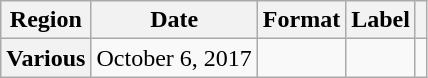<table class="wikitable plainrowheaders">
<tr>
<th scope="col">Region</th>
<th scope="col">Date</th>
<th scope="col">Format</th>
<th scope="col">Label</th>
<th scope="col"></th>
</tr>
<tr>
<th scope="row">Various</th>
<td>October 6, 2017</td>
<td></td>
<td></td>
<td></td>
</tr>
</table>
